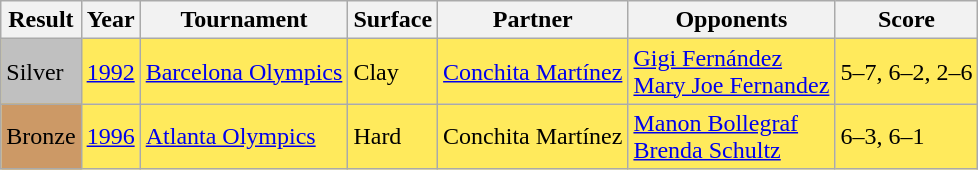<table class="sortable wikitable">
<tr>
<th>Result</th>
<th>Year</th>
<th>Tournament</th>
<th>Surface</th>
<th>Partner</th>
<th>Opponents</th>
<th class="unsortable">Score</th>
</tr>
<tr style="background:#ffea5c;">
<td bgcolor=silver>Silver</td>
<td><a href='#'>1992</a></td>
<td><a href='#'>Barcelona Olympics</a></td>
<td>Clay</td>
<td> <a href='#'>Conchita Martínez</a></td>
<td> <a href='#'>Gigi Fernández</a><br> <a href='#'>Mary Joe Fernandez</a></td>
<td>5–7, 6–2, 2–6</td>
</tr>
<tr style="background:#ffea5c;">
<td bgcolor=cc9966>Bronze</td>
<td><a href='#'>1996</a></td>
<td><a href='#'>Atlanta Olympics</a></td>
<td>Hard</td>
<td> Conchita Martínez</td>
<td> <a href='#'>Manon Bollegraf</a><br> <a href='#'>Brenda Schultz</a></td>
<td>6–3, 6–1</td>
</tr>
</table>
